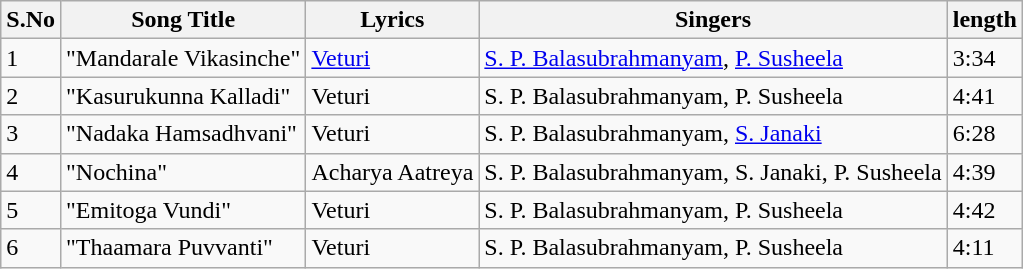<table class="wikitable">
<tr>
<th>S.No</th>
<th>Song Title</th>
<th>Lyrics</th>
<th>Singers</th>
<th>length</th>
</tr>
<tr>
<td>1</td>
<td>"Mandarale Vikasinche"</td>
<td><a href='#'>Veturi</a></td>
<td><a href='#'>S. P. Balasubrahmanyam</a>, <a href='#'>P. Susheela</a></td>
<td>3:34</td>
</tr>
<tr>
<td>2</td>
<td>"Kasurukunna Kalladi"</td>
<td>Veturi</td>
<td>S. P. Balasubrahmanyam, P. Susheela</td>
<td>4:41</td>
</tr>
<tr>
<td>3</td>
<td>"Nadaka Hamsadhvani"</td>
<td>Veturi</td>
<td>S. P. Balasubrahmanyam, <a href='#'>S. Janaki</a></td>
<td>6:28</td>
</tr>
<tr>
<td>4</td>
<td>"Nochina"</td>
<td>Acharya Aatreya</td>
<td>S. P. Balasubrahmanyam, S. Janaki, P. Susheela</td>
<td>4:39</td>
</tr>
<tr>
<td>5</td>
<td>"Emitoga Vundi"</td>
<td>Veturi</td>
<td>S. P. Balasubrahmanyam, P. Susheela</td>
<td>4:42</td>
</tr>
<tr>
<td>6</td>
<td>"Thaamara Puvvanti"</td>
<td>Veturi</td>
<td>S. P. Balasubrahmanyam, P. Susheela</td>
<td>4:11</td>
</tr>
</table>
